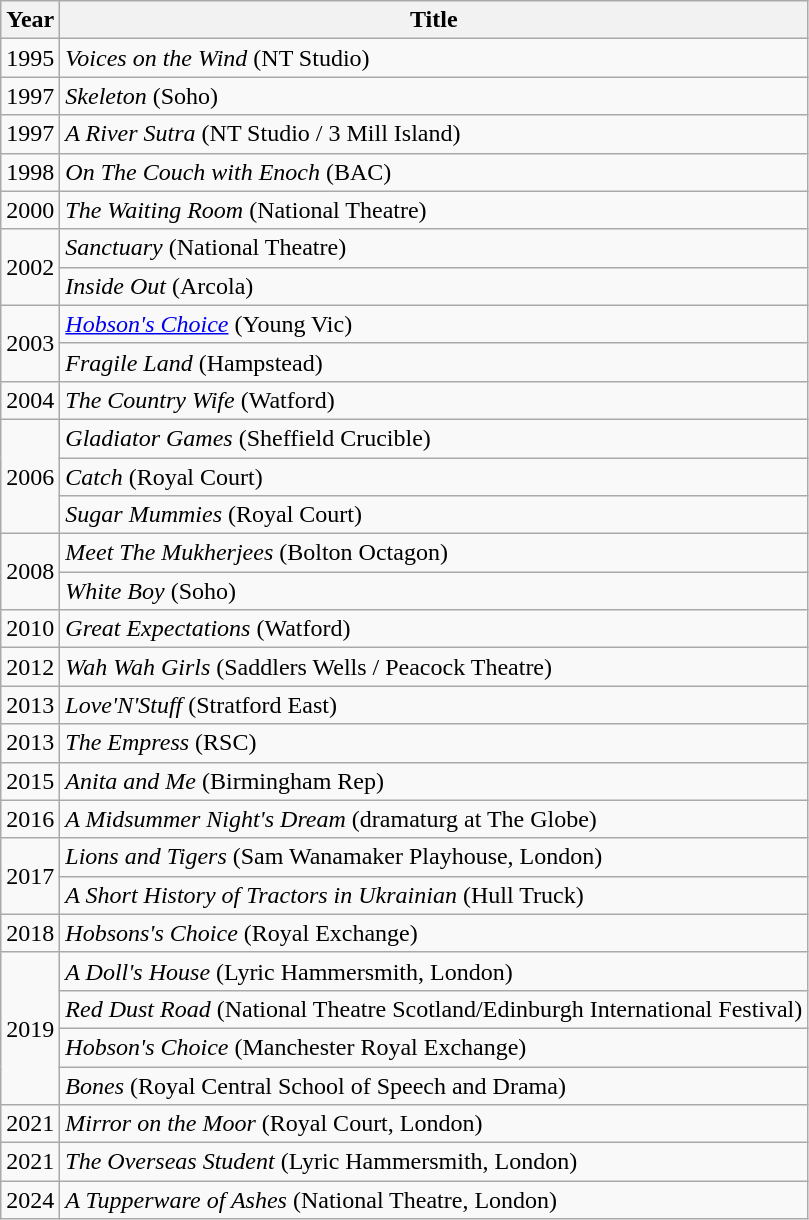<table class="wikitable sortable">
<tr>
<th>Year</th>
<th>Title</th>
</tr>
<tr>
<td rowspan="1">1995</td>
<td><em>Voices on the Wind</em> (NT Studio)</td>
</tr>
<tr>
<td rowspan="1">1997</td>
<td><em>Skeleton</em> (Soho)</td>
</tr>
<tr>
<td rowspan="1">1997</td>
<td><em>A River Sutra</em> (NT Studio / 3 Mill Island)</td>
</tr>
<tr>
<td rowspan="1">1998</td>
<td><em>On The Couch with Enoch</em> (BAC)</td>
</tr>
<tr>
<td rowspan="1">2000</td>
<td><em>The Waiting Room</em> (National Theatre)</td>
</tr>
<tr>
<td rowspan="2">2002</td>
<td><em>Sanctuary</em> (National Theatre)</td>
</tr>
<tr>
<td><em>Inside Out</em> (Arcola)</td>
</tr>
<tr>
<td rowspan="2">2003</td>
<td><em><a href='#'>Hobson's Choice</a></em> (Young Vic)</td>
</tr>
<tr>
<td><em>Fragile Land</em> (Hampstead)</td>
</tr>
<tr>
<td rowspan="1">2004</td>
<td><em>The Country Wife</em> (Watford)</td>
</tr>
<tr>
<td rowspan="3">2006</td>
<td><em>Gladiator Games</em> (Sheffield Crucible)</td>
</tr>
<tr>
<td><em>Catch</em> (Royal Court)</td>
</tr>
<tr>
<td><em>Sugar Mummies</em> (Royal Court)</td>
</tr>
<tr>
<td rowspan="2">2008</td>
<td><em>Meet The Mukherjees</em> (Bolton Octagon)</td>
</tr>
<tr>
<td><em>White Boy</em> (Soho)</td>
</tr>
<tr>
<td rowspan="1">2010</td>
<td><em>Great Expectations</em> (Watford)</td>
</tr>
<tr>
<td rowspan="1">2012</td>
<td><em>Wah Wah Girls</em> (Saddlers Wells / Peacock Theatre)</td>
</tr>
<tr>
<td rowspan="1">2013</td>
<td><em>Love'N'Stuff</em> (Stratford East)</td>
</tr>
<tr>
<td rowspan="1">2013</td>
<td><em>The Empress</em> (RSC)</td>
</tr>
<tr>
<td rowspan="1">2015</td>
<td><em>Anita and Me</em> (Birmingham Rep)</td>
</tr>
<tr>
<td rowspan="1">2016</td>
<td><em>A Midsummer Night's Dream</em> (dramaturg at The Globe)</td>
</tr>
<tr>
<td rowspan="2">2017</td>
<td><em>Lions and Tigers</em> (Sam Wanamaker Playhouse, London)</td>
</tr>
<tr>
<td><em>A Short History of Tractors in Ukrainian</em> (Hull Truck)</td>
</tr>
<tr>
<td rowspan="1">2018</td>
<td><em>Hobsons's Choice</em> (Royal Exchange)</td>
</tr>
<tr>
<td rowspan="4">2019</td>
<td><em>A Doll's House</em> (Lyric Hammersmith, London)</td>
</tr>
<tr>
<td><em>Red Dust Road</em> (National Theatre Scotland/Edinburgh International Festival)</td>
</tr>
<tr>
<td><em>Hobson's Choice</em> (Manchester Royal Exchange)</td>
</tr>
<tr>
<td><em>Bones</em> (Royal Central School of Speech and Drama)</td>
</tr>
<tr>
<td rowspan="1">2021</td>
<td><em>Mirror on the Moor</em> (Royal Court, London)</td>
</tr>
<tr>
<td rowspan="1">2021</td>
<td><em>The Overseas Student</em> (Lyric Hammersmith, London)</td>
</tr>
<tr>
<td rowspan="1">2024</td>
<td><em>A Tupperware of Ashes</em> (National Theatre, London)</td>
</tr>
</table>
